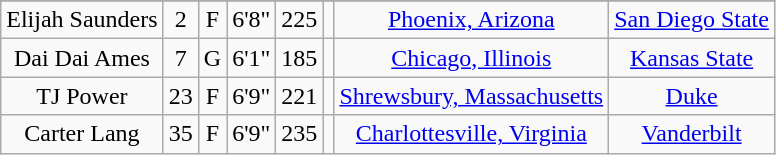<table class="wikitable sortable" style="text-align: center">
<tr align=center>
</tr>
<tr>
<td>Elijah Saunders</td>
<td>2</td>
<td>F</td>
<td>6'8"</td>
<td>225</td>
<td></td>
<td><a href='#'>Phoenix, Arizona</a></td>
<td><a href='#'>San Diego State</a></td>
</tr>
<tr>
<td>Dai Dai Ames</td>
<td>7</td>
<td>G</td>
<td>6'1"</td>
<td>185</td>
<td></td>
<td><a href='#'>Chicago, Illinois</a></td>
<td><a href='#'>Kansas State</a></td>
</tr>
<tr>
<td>TJ Power</td>
<td>23</td>
<td>F</td>
<td>6'9"</td>
<td>221</td>
<td></td>
<td><a href='#'>Shrewsbury, Massachusetts</a></td>
<td><a href='#'>Duke</a></td>
</tr>
<tr>
<td>Carter Lang</td>
<td>35</td>
<td>F</td>
<td>6'9"</td>
<td>235</td>
<td></td>
<td><a href='#'>Charlottesville, Virginia</a></td>
<td><a href='#'>Vanderbilt</a></td>
</tr>
</table>
